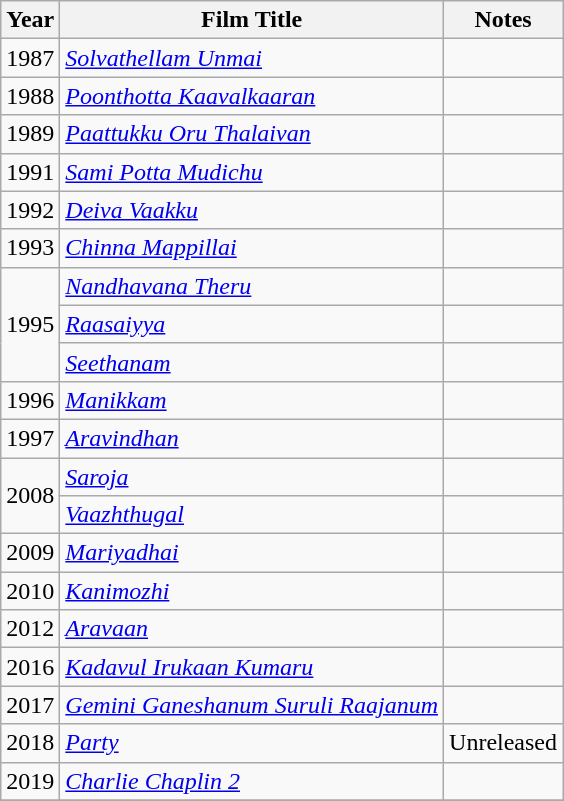<table class="wikitable">
<tr>
<th>Year</th>
<th>Film Title</th>
<th>Notes</th>
</tr>
<tr>
<td>1987</td>
<td><em><a href='#'>Solvathellam Unmai</a></em></td>
<td></td>
</tr>
<tr>
<td>1988</td>
<td><em><a href='#'>Poonthotta Kaavalkaaran</a></em></td>
<td></td>
</tr>
<tr>
<td>1989</td>
<td><em><a href='#'>Paattukku Oru Thalaivan</a></em></td>
<td></td>
</tr>
<tr>
<td>1991</td>
<td><em><a href='#'>Sami Potta Mudichu</a></em></td>
<td></td>
</tr>
<tr>
<td>1992</td>
<td><em><a href='#'>Deiva Vaakku</a></em></td>
<td></td>
</tr>
<tr>
<td>1993</td>
<td><em><a href='#'>Chinna Mappillai</a></em></td>
<td></td>
</tr>
<tr>
<td rowspan="3">1995</td>
<td><em><a href='#'>Nandhavana Theru</a></em></td>
<td></td>
</tr>
<tr>
<td><em><a href='#'>Raasaiyya</a></em></td>
<td></td>
</tr>
<tr>
<td><em><a href='#'>Seethanam</a></em></td>
<td></td>
</tr>
<tr>
<td>1996</td>
<td><em><a href='#'>Manikkam</a></em></td>
<td></td>
</tr>
<tr>
<td>1997</td>
<td><em><a href='#'>Aravindhan</a></em></td>
<td></td>
</tr>
<tr>
<td rowspan="2">2008</td>
<td><em><a href='#'>Saroja</a></em></td>
<td></td>
</tr>
<tr>
<td><em><a href='#'>Vaazhthugal</a></em></td>
<td></td>
</tr>
<tr>
<td>2009</td>
<td><em><a href='#'>Mariyadhai</a></em></td>
<td></td>
</tr>
<tr>
<td>2010</td>
<td><em><a href='#'>Kanimozhi</a></em></td>
<td></td>
</tr>
<tr>
<td>2012</td>
<td><em><a href='#'>Aravaan</a></em></td>
<td></td>
</tr>
<tr>
<td>2016</td>
<td><em><a href='#'>Kadavul Irukaan Kumaru</a></em></td>
<td></td>
</tr>
<tr>
<td>2017</td>
<td><em><a href='#'>Gemini Ganeshanum Suruli Raajanum</a></em></td>
<td></td>
</tr>
<tr>
<td>2018</td>
<td><em><a href='#'>Party</a></em></td>
<td>Unreleased</td>
</tr>
<tr>
<td>2019</td>
<td><em><a href='#'>Charlie Chaplin 2</a></em></td>
<td></td>
</tr>
<tr>
</tr>
</table>
